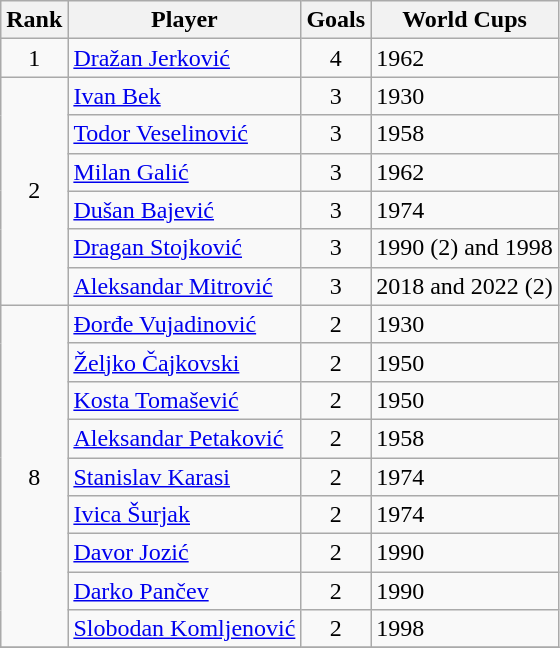<table class="wikitable" style="text-align: left;">
<tr>
<th>Rank</th>
<th>Player</th>
<th>Goals</th>
<th>World Cups</th>
</tr>
<tr>
<td align=center>1</td>
<td><a href='#'>Dražan Jerković</a></td>
<td align=center>4</td>
<td>1962</td>
</tr>
<tr>
<td rowspan=6 align=center>2</td>
<td><a href='#'>Ivan Bek</a></td>
<td align=center>3</td>
<td>1930</td>
</tr>
<tr>
<td><a href='#'>Todor Veselinović</a></td>
<td align=center>3</td>
<td>1958</td>
</tr>
<tr>
<td><a href='#'>Milan Galić</a></td>
<td align=center>3</td>
<td>1962</td>
</tr>
<tr>
<td><a href='#'>Dušan Bajević</a></td>
<td align=center>3</td>
<td>1974</td>
</tr>
<tr>
<td><a href='#'>Dragan Stojković</a></td>
<td align=center>3</td>
<td>1990 (2) and 1998</td>
</tr>
<tr>
<td><a href='#'>Aleksandar Mitrović</a></td>
<td align=center>3</td>
<td>2018 and 2022 (2)</td>
</tr>
<tr>
<td rowspan=9 align=center>8</td>
<td><a href='#'>Đorđe Vujadinović</a></td>
<td align=center>2</td>
<td>1930</td>
</tr>
<tr>
<td><a href='#'>Željko Čajkovski</a></td>
<td align=center>2</td>
<td>1950</td>
</tr>
<tr>
<td><a href='#'>Kosta Tomašević</a></td>
<td align=center>2</td>
<td>1950</td>
</tr>
<tr>
<td><a href='#'>Aleksandar Petaković</a></td>
<td align=center>2</td>
<td>1958</td>
</tr>
<tr>
<td><a href='#'>Stanislav Karasi</a></td>
<td align=center>2</td>
<td>1974</td>
</tr>
<tr>
<td><a href='#'>Ivica Šurjak</a></td>
<td align=center>2</td>
<td>1974</td>
</tr>
<tr>
<td><a href='#'>Davor Jozić</a></td>
<td align=center>2</td>
<td>1990</td>
</tr>
<tr>
<td><a href='#'>Darko Pančev</a></td>
<td align=center>2</td>
<td>1990</td>
</tr>
<tr>
<td><a href='#'>Slobodan Komljenović</a></td>
<td align=center>2</td>
<td>1998</td>
</tr>
<tr>
</tr>
</table>
